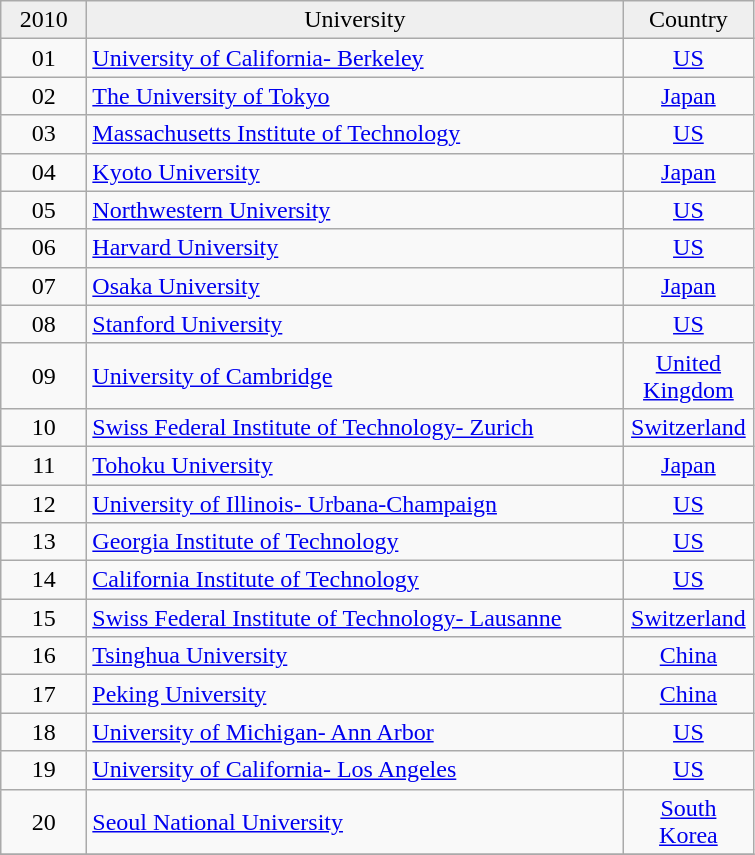<table class="wikitable sortable">
<tr bgColor="#efefef">
<td width="50" align="center">2010</td>
<td width="350" align="center">University</td>
<td width="80" align="center">Country</td>
</tr>
<tr>
<td width="50" align="center">01</td>
<td width="350" align="left"><a href='#'>University of California- Berkeley</a></td>
<td width="80" align="center"><a href='#'>US</a></td>
</tr>
<tr>
<td width="50" align="center">02</td>
<td width="350" align="left"><a href='#'>The University of Tokyo</a></td>
<td width="80" align="center"><a href='#'>Japan</a></td>
</tr>
<tr>
<td width="50" align="center">03</td>
<td width="350" align="left"><a href='#'>Massachusetts Institute of Technology</a></td>
<td width="80" align="center"><a href='#'>US</a></td>
</tr>
<tr>
<td width="50" align="center">04</td>
<td width="350" align="left"><a href='#'>Kyoto University</a></td>
<td width="80" align="center"><a href='#'>Japan</a></td>
</tr>
<tr>
<td width="50" align="center">05</td>
<td width="350" align="left"><a href='#'>Northwestern University</a></td>
<td width="80" align="center"><a href='#'>US</a></td>
</tr>
<tr>
<td width="50" align="center">06</td>
<td width="350" align="left"><a href='#'>Harvard University</a></td>
<td width="80" align="center"><a href='#'>US</a></td>
</tr>
<tr>
<td width="50" align="center">07</td>
<td width="350" align="left"><a href='#'>Osaka University</a></td>
<td width="80" align="center"><a href='#'>Japan</a></td>
</tr>
<tr>
<td width="50" align="center">08</td>
<td width="350" align="left"><a href='#'>Stanford University</a></td>
<td width="80" align="center"><a href='#'>US</a></td>
</tr>
<tr>
<td width="50" align="center">09</td>
<td width="350" align="left"><a href='#'>University of Cambridge</a></td>
<td width="80" align="center"><a href='#'>United Kingdom</a></td>
</tr>
<tr>
<td width="50" align="center">10</td>
<td width="350" align="left"><a href='#'>Swiss Federal Institute of Technology- Zurich</a></td>
<td width="80" align="center"><a href='#'>Switzerland</a></td>
</tr>
<tr>
<td width="50" align="center">11</td>
<td width="350" align="left"><a href='#'>Tohoku University</a></td>
<td width="80" align="center"><a href='#'>Japan</a></td>
</tr>
<tr>
<td width="50" align="center">12</td>
<td width="350" align="left"><a href='#'>University of Illinois- Urbana-Champaign</a></td>
<td width="80" align="center"><a href='#'>US</a></td>
</tr>
<tr>
<td width="50" align="center">13</td>
<td width="350" align="left"><a href='#'>Georgia Institute of Technology</a></td>
<td width="80" align="center"><a href='#'>US</a></td>
</tr>
<tr>
<td width="50" align="center">14</td>
<td width="350" align="left"><a href='#'>California Institute of Technology</a></td>
<td width="80" align="center"><a href='#'>US</a></td>
</tr>
<tr>
<td width="50" align="center">15</td>
<td width="350" align="left"><a href='#'>Swiss Federal Institute of Technology- Lausanne</a></td>
<td width="80" align="center"><a href='#'>Switzerland</a></td>
</tr>
<tr>
<td width="50" align="center">16</td>
<td width="350" align="left"><a href='#'>Tsinghua University</a></td>
<td width="80" align="center"><a href='#'>China</a></td>
</tr>
<tr>
<td width="50" align="center">17</td>
<td width="350" align="left"><a href='#'>Peking University</a></td>
<td width="80" align="center"><a href='#'>China</a></td>
</tr>
<tr>
<td width="50" align="center">18</td>
<td width="350" align="left"><a href='#'>University of Michigan- Ann Arbor</a></td>
<td width="80" align="center"><a href='#'>US</a></td>
</tr>
<tr>
<td width="50" align="center">19</td>
<td width="350" align="left"><a href='#'>University of California- Los Angeles</a></td>
<td width="80" align="center"><a href='#'>US</a></td>
</tr>
<tr>
<td width="50" align="center">20</td>
<td width="350" align="left"><a href='#'>Seoul National University</a></td>
<td width="80" align="center"><a href='#'>South Korea</a></td>
</tr>
<tr>
</tr>
</table>
